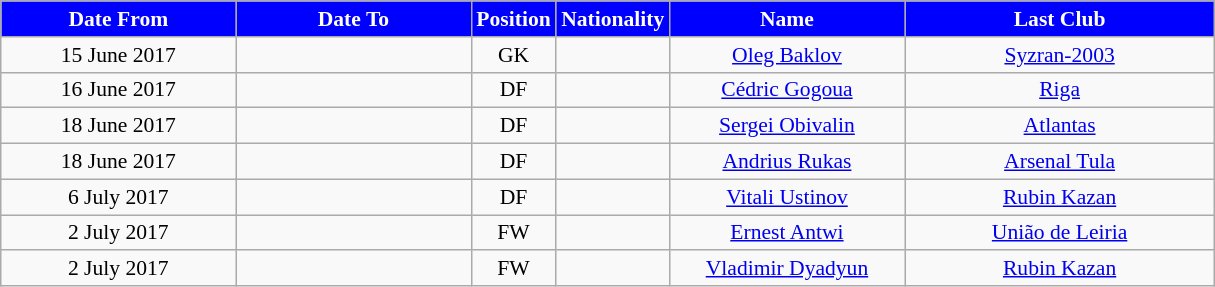<table class="wikitable"  style="text-align:center; font-size:90%; ">
<tr>
<th style="background:#00f; color:white; width:150px;">Date From</th>
<th style="background:#00f; color:white; width:150px;">Date To</th>
<th style="background:#00f; color:white; width:50px;">Position</th>
<th style="background:#00f; color:white; width:50px;">Nationality</th>
<th style="background:#00f; color:white; width:150px;">Name</th>
<th style="background:#00f; color:white; width:200px;">Last Club</th>
</tr>
<tr>
<td>15 June 2017</td>
<td></td>
<td>GK</td>
<td></td>
<td><a href='#'>Oleg Baklov</a></td>
<td><a href='#'>Syzran-2003</a></td>
</tr>
<tr>
<td>16 June 2017</td>
<td></td>
<td>DF</td>
<td></td>
<td><a href='#'>Cédric Gogoua</a></td>
<td><a href='#'>Riga</a></td>
</tr>
<tr>
<td>18 June 2017</td>
<td></td>
<td>DF</td>
<td></td>
<td><a href='#'>Sergei Obivalin</a></td>
<td><a href='#'>Atlantas</a></td>
</tr>
<tr>
<td>18 June 2017</td>
<td></td>
<td>DF</td>
<td></td>
<td><a href='#'>Andrius Rukas</a></td>
<td><a href='#'>Arsenal Tula</a></td>
</tr>
<tr>
<td>6 July 2017</td>
<td></td>
<td>DF</td>
<td></td>
<td><a href='#'>Vitali Ustinov</a></td>
<td><a href='#'>Rubin Kazan</a></td>
</tr>
<tr>
<td>2 July 2017</td>
<td></td>
<td>FW</td>
<td></td>
<td><a href='#'>Ernest Antwi</a></td>
<td><a href='#'>União de Leiria</a></td>
</tr>
<tr>
<td>2 July 2017</td>
<td></td>
<td>FW</td>
<td></td>
<td><a href='#'>Vladimir Dyadyun</a></td>
<td><a href='#'>Rubin Kazan</a></td>
</tr>
</table>
